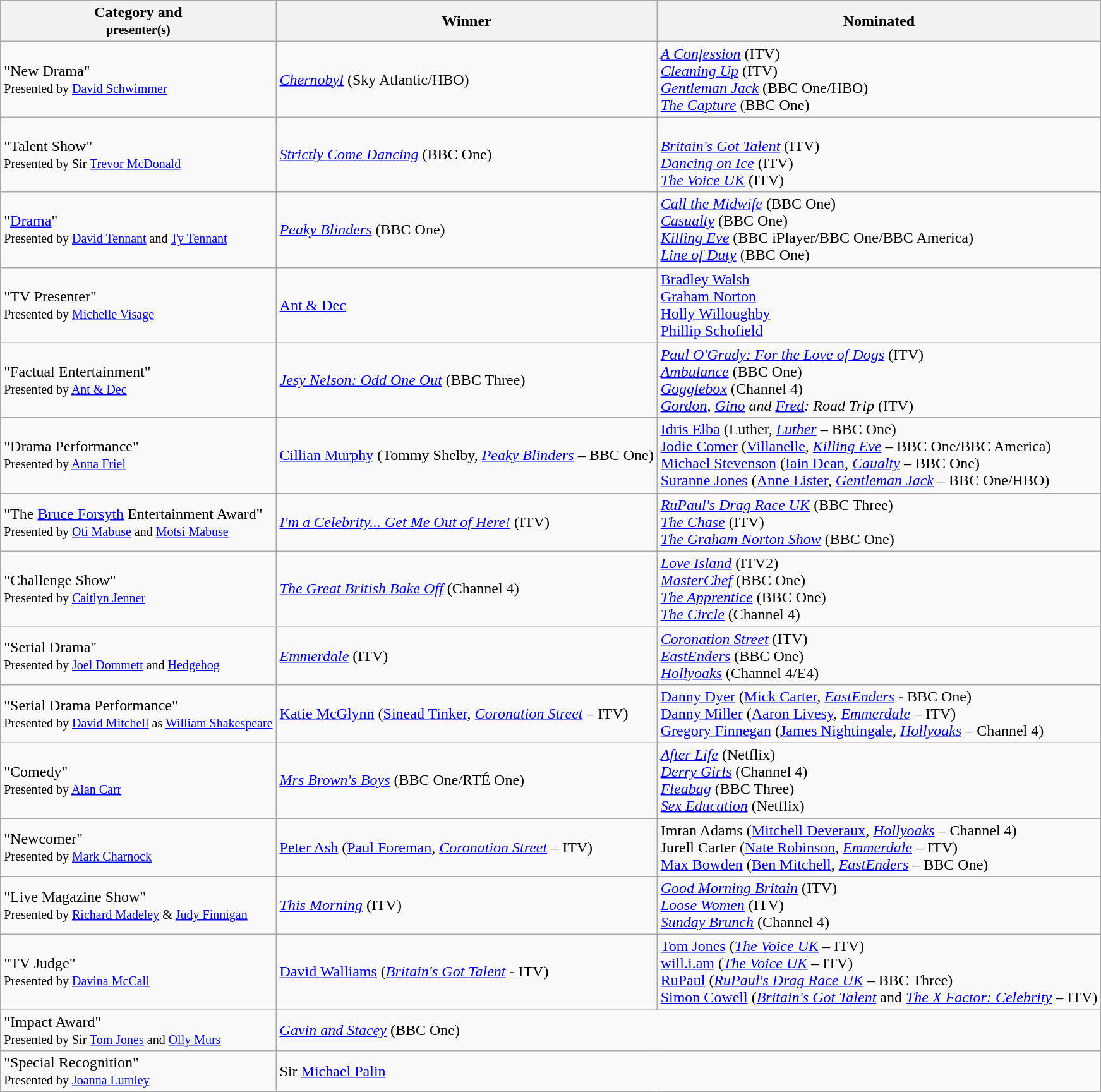<table class="wikitable sortable">
<tr>
<th>Category and <br><small>presenter(s)</small></th>
<th>Winner</th>
<th>Nominated</th>
</tr>
<tr>
<td>"New Drama"<br><small>Presented by <a href='#'>David Schwimmer</a></small></td>
<td><em><a href='#'>Chernobyl</a></em> (Sky Atlantic/HBO)</td>
<td><em><a href='#'>A Confession</a></em> (ITV) <br><em><a href='#'>Cleaning Up</a></em> (ITV)<br><em><a href='#'>Gentleman Jack</a></em> (BBC One/HBO)<br><em><a href='#'>The Capture</a></em> (BBC One)</td>
</tr>
<tr>
<td>"Talent Show"<br><small>Presented by Sir <a href='#'>Trevor McDonald</a> </small></td>
<td><em><a href='#'>Strictly Come Dancing</a></em> (BBC One)</td>
<td><br><em><a href='#'>Britain's Got Talent</a></em> (ITV)<br><em><a href='#'>Dancing on Ice</a></em> (ITV)<br><em><a href='#'>The Voice UK</a></em> (ITV)</td>
</tr>
<tr>
<td>"<a href='#'>Drama</a>"<br><small>Presented by <a href='#'>David Tennant</a> and <a href='#'>Ty Tennant</a></small></td>
<td><em><a href='#'>Peaky Blinders</a></em> (BBC One)</td>
<td><em><a href='#'>Call the Midwife</a></em> (BBC One)<br><em><a href='#'>Casualty</a></em> (BBC One)<br><em><a href='#'>Killing Eve</a></em> (BBC iPlayer/BBC One/BBC America)<br><em><a href='#'>Line of Duty</a></em> (BBC One)</td>
</tr>
<tr>
<td>"TV Presenter"<br><small>Presented by <a href='#'>Michelle Visage</a> </small></td>
<td><a href='#'>Ant & Dec</a></td>
<td><a href='#'>Bradley Walsh</a><br><a href='#'>Graham Norton</a><br><a href='#'>Holly Willoughby</a><br><a href='#'>Phillip Schofield</a></td>
</tr>
<tr>
<td>"Factual Entertainment"<br><small>Presented by <a href='#'>Ant & Dec</a></small></td>
<td><em><a href='#'>Jesy Nelson: Odd One Out</a></em> (BBC Three)</td>
<td><em><a href='#'>Paul O'Grady: For the Love of Dogs</a></em> (ITV) <br><em><a href='#'>Ambulance</a></em> (BBC One)<br><em><a href='#'>Gogglebox</a></em> (Channel 4) <br><em><a href='#'>Gordon</a>, <a href='#'>Gino</a> and <a href='#'>Fred</a>: Road Trip</em> (ITV)</td>
</tr>
<tr>
<td>"Drama Performance"<br><small>Presented by <a href='#'>Anna Friel</a></small></td>
<td><a href='#'>Cillian Murphy</a> (Tommy Shelby, <em><a href='#'>Peaky Blinders</a></em> – BBC One)</td>
<td><a href='#'>Idris Elba</a> (Luther, <em><a href='#'>Luther</a></em> – BBC One) <br><a href='#'>Jodie Comer</a> (<a href='#'>Villanelle</a>, <em><a href='#'>Killing Eve</a></em> – BBC One/BBC America) <br><a href='#'>Michael Stevenson</a> (<a href='#'>Iain Dean</a>, <em><a href='#'>Caualty</a></em> – BBC One) <br><a href='#'>Suranne Jones</a> (<a href='#'>Anne Lister</a>, <em><a href='#'>Gentleman Jack</a></em> – BBC One/HBO)</td>
</tr>
<tr>
<td>"The <a href='#'>Bruce Forsyth</a> Entertainment Award"<br><small>Presented by <a href='#'>Oti Mabuse</a> and <a href='#'>Motsi Mabuse</a></small></td>
<td><em><a href='#'>I'm a Celebrity... Get Me Out of Here!</a></em> (ITV)</td>
<td><em><a href='#'>RuPaul's Drag Race UK</a></em> (BBC Three) <br><em><a href='#'>The Chase</a></em> (ITV) <br><em><a href='#'>The Graham Norton Show</a></em> (BBC One)</td>
</tr>
<tr>
<td>"Challenge Show"<br><small>Presented by <a href='#'>Caitlyn Jenner</a></small></td>
<td><em><a href='#'>The Great British Bake Off</a></em> (Channel 4)</td>
<td><em><a href='#'>Love Island</a></em> (ITV2) <br><em><a href='#'>MasterChef</a></em> (BBC One) <br><em><a href='#'>The Apprentice</a></em> (BBC One) <br><em><a href='#'>The Circle</a></em> (Channel 4)</td>
</tr>
<tr>
<td>"Serial Drama"<br><small>Presented by <a href='#'>Joel Dommett</a> and <a href='#'>Hedgehog</a></small></td>
<td><em><a href='#'>Emmerdale</a></em> (ITV)</td>
<td><em><a href='#'>Coronation Street</a></em> (ITV)<br><em><a href='#'>EastEnders</a></em> (BBC One)<br><em><a href='#'>Hollyoaks</a></em> (Channel 4/E4)</td>
</tr>
<tr>
<td>"Serial Drama Performance"<br><small>Presented by <a href='#'>David Mitchell</a> as <a href='#'>William Shakespeare</a></small></td>
<td><a href='#'>Katie McGlynn</a> (<a href='#'>Sinead Tinker</a>, <em><a href='#'>Coronation Street</a></em> – ITV)</td>
<td><a href='#'>Danny Dyer</a> (<a href='#'>Mick Carter</a>, <em><a href='#'>EastEnders</a></em> - BBC One) <br><a href='#'>Danny Miller</a> (<a href='#'>Aaron Livesy</a>, <em><a href='#'>Emmerdale</a></em> – ITV) <br><a href='#'>Gregory Finnegan</a> (<a href='#'>James Nightingale</a>, <em><a href='#'>Hollyoaks</a></em> – Channel 4)</td>
</tr>
<tr>
<td>"Comedy"<br><small>Presented by <a href='#'>Alan Carr</a></small></td>
<td><em><a href='#'>Mrs Brown's Boys</a></em> (BBC One/RTÉ One)</td>
<td><em><a href='#'>After Life</a></em> (Netflix) <br><em><a href='#'>Derry Girls</a></em> (Channel 4) <br><em><a href='#'>Fleabag</a></em> (BBC Three) <br><em><a href='#'>Sex Education</a></em> (Netflix)</td>
</tr>
<tr>
<td>"Newcomer" <br><small>Presented by <a href='#'>Mark Charnock</a> </small></td>
<td><a href='#'>Peter Ash</a> (<a href='#'>Paul Foreman</a>, <em><a href='#'>Coronation Street</a></em> – ITV)</td>
<td>Imran Adams (<a href='#'>Mitchell Deveraux</a>, <em><a href='#'>Hollyoaks</a></em> – Channel 4) <br>Jurell Carter (<a href='#'>Nate Robinson</a>, <em><a href='#'>Emmerdale</a></em> – ITV) <br><a href='#'>Max Bowden</a> (<a href='#'>Ben Mitchell</a>, <em><a href='#'>EastEnders</a></em> – BBC One)</td>
</tr>
<tr>
<td>"Live Magazine Show"<br><small>Presented by <a href='#'>Richard Madeley</a> & <a href='#'>Judy Finnigan</a> </small></td>
<td><em><a href='#'>This Morning</a></em> (ITV)</td>
<td><em><a href='#'>Good Morning Britain</a></em> (ITV) <br><em><a href='#'>Loose Women</a></em> (ITV) <br><em><a href='#'>Sunday Brunch</a></em> (Channel 4)</td>
</tr>
<tr>
<td>"TV Judge"<br><small>Presented by <a href='#'>Davina McCall</a></small></td>
<td><a href='#'>David Walliams</a> (<em><a href='#'>Britain's Got Talent</a></em> - ITV)</td>
<td><a href='#'>Tom Jones</a> (<em><a href='#'>The Voice UK</a></em> – ITV) <br><a href='#'>will.i.am</a> (<em><a href='#'>The Voice UK</a></em> – ITV) <br><a href='#'>RuPaul</a> (<em><a href='#'>RuPaul's Drag Race UK</a></em> – BBC Three) <br><a href='#'>Simon Cowell</a> (<em><a href='#'>Britain's Got Talent</a></em> and <em><a href='#'>The X Factor: Celebrity</a></em> – ITV)</td>
</tr>
<tr>
<td>"Impact Award"<br><small>Presented by Sir <a href='#'>Tom Jones</a> and <a href='#'>Olly Murs</a></small></td>
<td colspan="2"><em><a href='#'>Gavin and Stacey</a></em> (BBC One)</td>
</tr>
<tr>
<td>"Special Recognition"<br><small>Presented by <a href='#'>Joanna Lumley</a> </small></td>
<td colspan=2>Sir <a href='#'>Michael Palin</a></td>
</tr>
</table>
